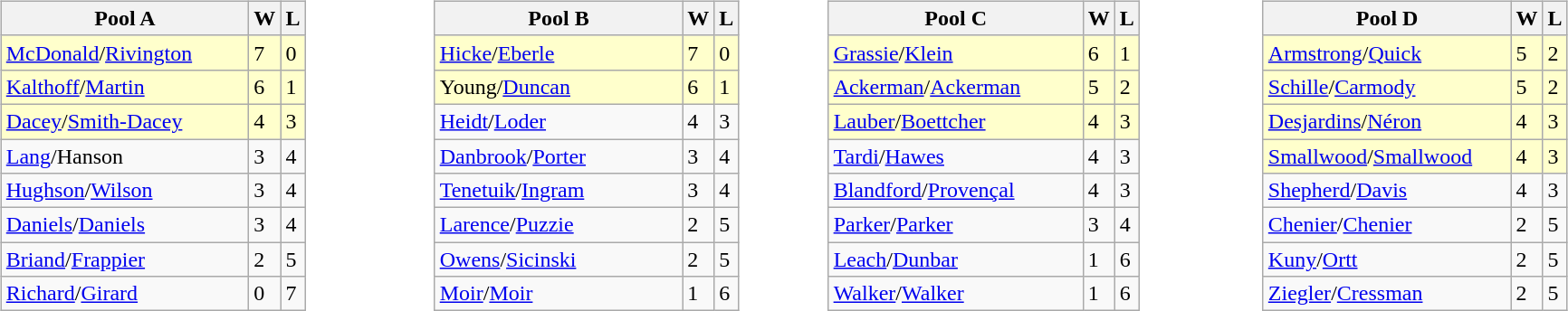<table>
<tr>
<td valign=top width=10%><br><table class=wikitable>
<tr>
<th width=175>Pool A</th>
<th>W</th>
<th>L</th>
</tr>
<tr bgcolor=#ffffcc>
<td> <a href='#'>McDonald</a>/<a href='#'>Rivington</a></td>
<td>7</td>
<td>0</td>
</tr>
<tr bgcolor=#ffffcc>
<td> <a href='#'>Kalthoff</a>/<a href='#'>Martin</a></td>
<td>6</td>
<td>1</td>
</tr>
<tr bgcolor=#ffffcc>
<td> <a href='#'>Dacey</a>/<a href='#'>Smith-Dacey</a></td>
<td>4</td>
<td>3</td>
</tr>
<tr>
<td> <a href='#'>Lang</a>/Hanson</td>
<td>3</td>
<td>4</td>
</tr>
<tr>
<td> <a href='#'>Hughson</a>/<a href='#'>Wilson</a></td>
<td>3</td>
<td>4</td>
</tr>
<tr>
<td> <a href='#'>Daniels</a>/<a href='#'>Daniels</a></td>
<td>3</td>
<td>4</td>
</tr>
<tr>
<td> <a href='#'>Briand</a>/<a href='#'>Frappier</a></td>
<td>2</td>
<td>5</td>
</tr>
<tr>
<td> <a href='#'>Richard</a>/<a href='#'>Girard</a></td>
<td>0</td>
<td>7</td>
</tr>
</table>
</td>
<td valign=top width=10%><br><table class=wikitable>
<tr>
<th width=175>Pool B</th>
<th>W</th>
<th>L</th>
</tr>
<tr bgcolor=#ffffcc>
<td> <a href='#'>Hicke</a>/<a href='#'>Eberle</a></td>
<td>7</td>
<td>0</td>
</tr>
<tr bgcolor=#ffffcc>
<td> Young/<a href='#'>Duncan</a></td>
<td>6</td>
<td>1</td>
</tr>
<tr>
<td> <a href='#'>Heidt</a>/<a href='#'>Loder</a></td>
<td>4</td>
<td>3</td>
</tr>
<tr>
<td> <a href='#'>Danbrook</a>/<a href='#'>Porter</a></td>
<td>3</td>
<td>4</td>
</tr>
<tr>
<td> <a href='#'>Tenetuik</a>/<a href='#'>Ingram</a></td>
<td>3</td>
<td>4</td>
</tr>
<tr>
<td> <a href='#'>Larence</a>/<a href='#'>Puzzie</a></td>
<td>2</td>
<td>5</td>
</tr>
<tr>
<td> <a href='#'>Owens</a>/<a href='#'>Sicinski</a></td>
<td>2</td>
<td>5</td>
</tr>
<tr>
<td> <a href='#'>Moir</a>/<a href='#'>Moir</a></td>
<td>1</td>
<td>6</td>
</tr>
</table>
</td>
<td valign=top width=10%><br><table class=wikitable>
<tr>
<th width=180>Pool C</th>
<th>W</th>
<th>L</th>
</tr>
<tr bgcolor=#ffffcc>
<td> <a href='#'>Grassie</a>/<a href='#'>Klein</a></td>
<td>6</td>
<td>1</td>
</tr>
<tr bgcolor=#ffffcc>
<td> <a href='#'>Ackerman</a>/<a href='#'>Ackerman</a></td>
<td>5</td>
<td>2</td>
</tr>
<tr bgcolor=#ffffcc>
<td> <a href='#'>Lauber</a>/<a href='#'>Boettcher</a></td>
<td>4</td>
<td>3</td>
</tr>
<tr>
<td> <a href='#'>Tardi</a>/<a href='#'>Hawes</a></td>
<td>4</td>
<td>3</td>
</tr>
<tr>
<td> <a href='#'>Blandford</a>/<a href='#'>Provençal</a></td>
<td>4</td>
<td>3</td>
</tr>
<tr>
<td> <a href='#'>Parker</a>/<a href='#'>Parker</a></td>
<td>3</td>
<td>4</td>
</tr>
<tr>
<td> <a href='#'>Leach</a>/<a href='#'>Dunbar</a></td>
<td>1</td>
<td>6</td>
</tr>
<tr>
<td> <a href='#'>Walker</a>/<a href='#'>Walker</a></td>
<td>1</td>
<td>6</td>
</tr>
</table>
</td>
<td valign=top width=10%><br><table class=wikitable>
<tr>
<th width=175>Pool D</th>
<th>W</th>
<th>L</th>
</tr>
<tr bgcolor=#ffffcc>
<td> <a href='#'>Armstrong</a>/<a href='#'>Quick</a></td>
<td>5</td>
<td>2</td>
</tr>
<tr bgcolor=#ffffcc>
<td>  <a href='#'>Schille</a>/<a href='#'>Carmody</a></td>
<td>5</td>
<td>2</td>
</tr>
<tr bgcolor=#ffffcc>
<td> <a href='#'>Desjardins</a>/<a href='#'>Néron</a></td>
<td>4</td>
<td>3</td>
</tr>
<tr bgcolor=#ffffcc>
<td> <a href='#'>Smallwood</a>/<a href='#'>Smallwood</a></td>
<td>4</td>
<td>3</td>
</tr>
<tr>
<td> <a href='#'>Shepherd</a>/<a href='#'>Davis</a></td>
<td>4</td>
<td>3</td>
</tr>
<tr>
<td> <a href='#'>Chenier</a>/<a href='#'>Chenier</a></td>
<td>2</td>
<td>5</td>
</tr>
<tr>
<td> <a href='#'>Kuny</a>/<a href='#'>Ortt</a></td>
<td>2</td>
<td>5</td>
</tr>
<tr>
<td> <a href='#'>Ziegler</a>/<a href='#'>Cressman</a></td>
<td>2</td>
<td>5</td>
</tr>
</table>
</td>
</tr>
</table>
